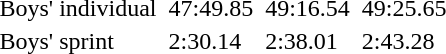<table>
<tr>
<td>Boys' individual <br></td>
<td></td>
<td>47:49.85</td>
<td></td>
<td>49:16.54</td>
<td></td>
<td>49:25.65</td>
</tr>
<tr>
<td>Boys' sprint <br></td>
<td></td>
<td>2:30.14</td>
<td></td>
<td>2:38.01</td>
<td></td>
<td>2:43.28</td>
</tr>
</table>
